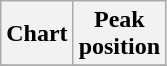<table class="wikitable plainrowheaders" style="text-align:center">
<tr>
<th scope="col">Chart</th>
<th scope="col">Peak<br>position</th>
</tr>
<tr>
</tr>
</table>
